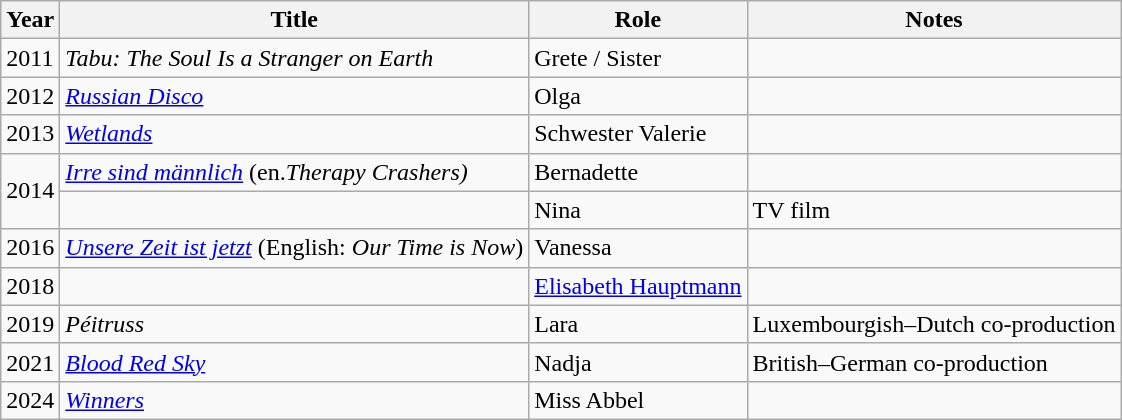<table class="wikitable">
<tr>
<th>Year</th>
<th>Title</th>
<th>Role</th>
<th>Notes</th>
</tr>
<tr>
<td>2011</td>
<td><em>Tabu: The Soul Is a Stranger on Earth</em></td>
<td>Grete / Sister</td>
<td></td>
</tr>
<tr>
<td>2012</td>
<td><em><a href='#'>Russian Disco</a></em></td>
<td>Olga</td>
<td></td>
</tr>
<tr>
<td>2013</td>
<td><em><a href='#'>Wetlands</a></em></td>
<td>Schwester Valerie</td>
<td></td>
</tr>
<tr>
<td rowspan=2>2014</td>
<td><em><a href='#'>Irre sind männlich</a></em> (en.<em>Therapy Crashers)</em></td>
<td>Bernadette</td>
<td></td>
</tr>
<tr>
<td><em></em></td>
<td>Nina</td>
<td>TV film</td>
</tr>
<tr>
<td>2016</td>
<td><em><a href='#'>Unsere Zeit ist jetzt</a></em> (English: <em>Our Time is Now</em>)</td>
<td>Vanessa</td>
<td></td>
</tr>
<tr>
<td>2018</td>
<td><em></em></td>
<td><a href='#'>Elisabeth Hauptmann</a></td>
<td></td>
</tr>
<tr>
<td>2019</td>
<td><em>Péitruss</em></td>
<td>Lara</td>
<td>Luxembourgish–Dutch co-production</td>
</tr>
<tr>
<td>2021</td>
<td><em><a href='#'>Blood Red Sky</a></em></td>
<td>Nadja</td>
<td>British–German co-production</td>
</tr>
<tr>
<td>2024</td>
<td><em><a href='#'>Winners</a></em></td>
<td>Miss Abbel</td>
<td></td>
</tr>
</table>
